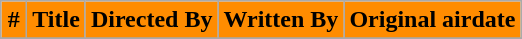<table class="wikitable plainrowheaders">
<tr>
<th style="background:#FF8C00; color:black; width:5%;">#</th>
<th style="background:#FF8C00; color:black">Title</th>
<th style="background:#FF8C00; color:black">Directed By</th>
<th style="background:#FF8C00; color:black">Written By</th>
<th style="background:#FF8C00; color:black">Original airdate</th>
</tr>
<tr>
</tr>
</table>
